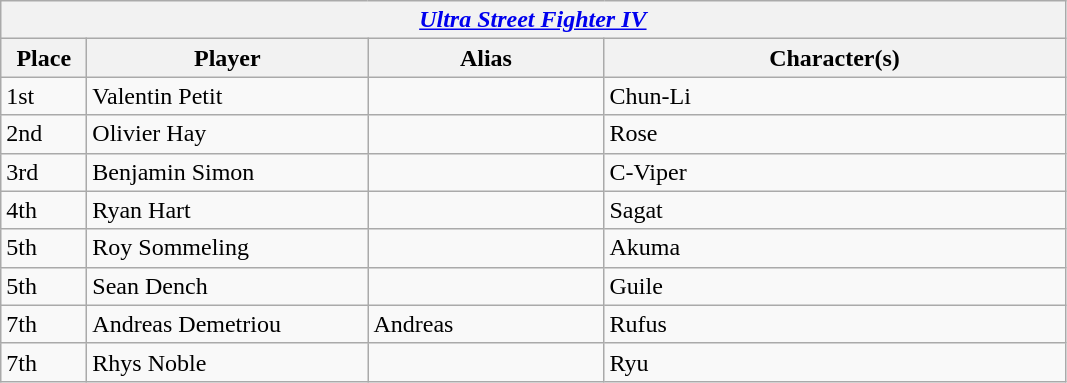<table class="wikitable">
<tr>
<th colspan="4"><strong><em><a href='#'>Ultra Street Fighter IV</a></em></strong> </th>
</tr>
<tr>
<th style="width:50px;">Place</th>
<th style="width:180px;">Player</th>
<th style="width:150px;">Alias</th>
<th style="width:300px;">Character(s)</th>
</tr>
<tr>
<td>1st</td>
<td> Valentin Petit</td>
<td></td>
<td>Chun-Li</td>
</tr>
<tr>
<td>2nd</td>
<td> Olivier Hay</td>
<td></td>
<td>Rose</td>
</tr>
<tr>
<td>3rd</td>
<td> Benjamin Simon</td>
<td></td>
<td>C-Viper</td>
</tr>
<tr>
<td>4th</td>
<td> Ryan Hart</td>
<td></td>
<td>Sagat</td>
</tr>
<tr>
<td>5th</td>
<td> Roy Sommeling</td>
<td></td>
<td>Akuma</td>
</tr>
<tr>
<td>5th</td>
<td> Sean Dench</td>
<td></td>
<td>Guile</td>
</tr>
<tr>
<td>7th</td>
<td> Andreas Demetriou</td>
<td>Andreas</td>
<td>Rufus</td>
</tr>
<tr>
<td>7th</td>
<td> Rhys Noble</td>
<td></td>
<td>Ryu</td>
</tr>
</table>
